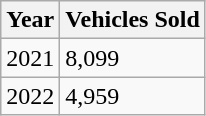<table class="wikitable">
<tr>
<th>Year</th>
<th>Vehicles Sold</th>
</tr>
<tr>
<td>2021</td>
<td>8,099</td>
</tr>
<tr>
<td>2022</td>
<td>4,959</td>
</tr>
</table>
